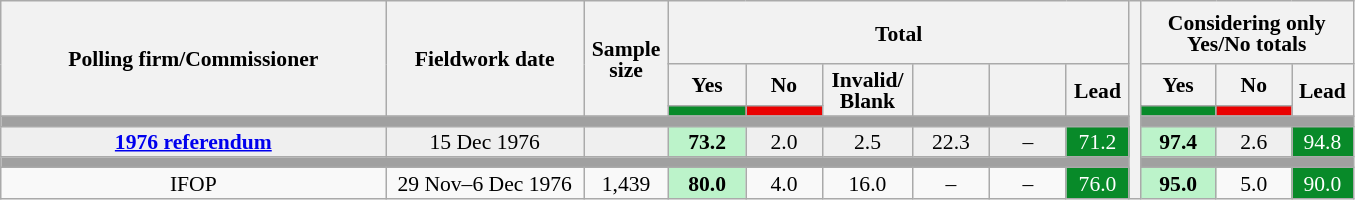<table class="wikitable collapsible collapsed" style="text-align:center; font-size:90%; line-height:14px;">
<tr style="height:42px;">
<th style="width:250px;" rowspan="3">Polling firm/Commissioner</th>
<th style="width:125px;" rowspan="3">Fieldwork date</th>
<th style="width:50px;" rowspan="3">Sample size</th>
<th style="width:300px;" colspan="6">Total</th>
<th style="width:1px;" rowspan="7"></th>
<th style="width:135px;" colspan="3">Considering only<br>Yes/No totals</th>
</tr>
<tr>
<th style="width:40px;">Yes</th>
<th style="width:40px;">No</th>
<th style="width:40px;" rowspan="2">Invalid/<br>Blank</th>
<th style="width:40px;" rowspan="2"></th>
<th style="width:40px;" rowspan="2"></th>
<th style="width:30px;" rowspan="2">Lead</th>
<th style="width:40px;">Yes</th>
<th style="width:40px;">No</th>
<th style="width:30px;" rowspan="2">Lead</th>
</tr>
<tr style="height:0.5em;">
<th style="color:inherit;background:#088A29;"></th>
<th style="color:inherit;background:#E90000;"></th>
<th style="color:inherit;background:#088A29;"></th>
<th style="color:inherit;background:#E90000;"></th>
</tr>
<tr>
<td colspan="9" style="background:#A0A0A0"></td>
<td colspan="3" style="background:#A0A0A0"></td>
</tr>
<tr style="background:#EFEFEF;">
<td><strong><a href='#'>1976 referendum</a></strong></td>
<td>15 Dec 1976</td>
<td></td>
<td style="background:#BCF3CA;"><strong>73.2</strong></td>
<td>2.0</td>
<td>2.5</td>
<td>22.3</td>
<td>–</td>
<td style="background:#088A29; color:white;">71.2</td>
<td style="background:#BCF3CA;"><strong>97.4</strong></td>
<td>2.6</td>
<td style="background:#088A29; color:white;">94.8</td>
</tr>
<tr>
<td colspan="9" style="background:#A0A0A0"></td>
<td colspan="3" style="background:#A0A0A0"></td>
</tr>
<tr>
<td>IFOP</td>
<td>29 Nov–6 Dec 1976</td>
<td>1,439</td>
<td style="background:#BCF3CA;"><strong>80.0</strong></td>
<td>4.0</td>
<td>16.0</td>
<td>–</td>
<td>–</td>
<td style="background:#088A29; color:white;">76.0</td>
<td style="background:#BCF3CA;"><strong>95.0</strong></td>
<td>5.0</td>
<td style="background:#088A29; color:white;">90.0</td>
</tr>
</table>
